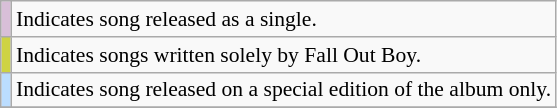<table class="wikitable" style="font-size:90%;">
<tr>
<td style="background-color:#D8BFD8"> </td>
<td>Indicates song released as a single.</td>
</tr>
<tr>
<td style="background-color:#ced343"> </td>
<td>Indicates songs written solely by Fall Out Boy.</td>
</tr>
<tr>
<td style="background-color:#bbddff"> </td>
<td>Indicates song released on a special edition of the album only.</td>
</tr>
<tr>
</tr>
</table>
